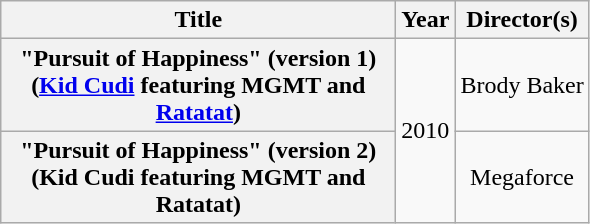<table class="wikitable plainrowheaders" style="text-align:center;">
<tr>
<th scope="col" style="width:16em;">Title</th>
<th scope="col">Year</th>
<th scope="col">Director(s)</th>
</tr>
<tr>
<th scope="row">"Pursuit of Happiness" (version 1)<br><span>(<a href='#'>Kid Cudi</a> featuring MGMT and <a href='#'>Ratatat</a>)</span></th>
<td rowspan="2">2010</td>
<td>Brody Baker</td>
</tr>
<tr>
<th scope="row">"Pursuit of Happiness" (version 2)<br><span>(Kid Cudi featuring MGMT and Ratatat)</span></th>
<td>Megaforce</td>
</tr>
</table>
